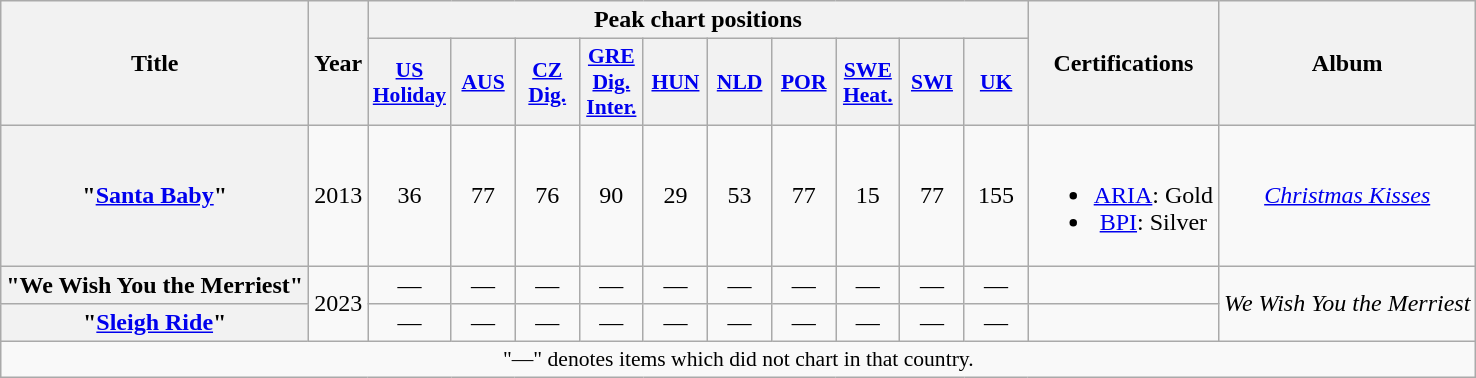<table class="wikitable plainrowheaders" style="text-align:center;">
<tr>
<th scope="col" rowspan="2">Title</th>
<th scope="col" rowspan="2">Year</th>
<th scope="col" colspan="10">Peak chart positions</th>
<th scope="col" rowspan="2">Certifications</th>
<th scope="col" rowspan="2">Album</th>
</tr>
<tr>
<th scope="col" style="width:2.5em;font-size:90%;"><a href='#'>US<br>Holiday</a><br></th>
<th scope="col" style="width:2.5em;font-size:90%;"><a href='#'>AUS</a><br></th>
<th scope="col" style="width:2.5em;font-size:90%;"><a href='#'>CZ<br>Dig.</a><br></th>
<th scope="col" style="width:2.5em;font-size:90%;"><a href='#'>GRE<br>Dig. Inter.</a><br></th>
<th scope="col" style="width:2.5em;font-size:90%;"><a href='#'>HUN</a><br></th>
<th scope="col" style="width:2.5em;font-size:90%;"><a href='#'>NLD</a><br></th>
<th scope="col" style="width:2.5em;font-size:90%;"><a href='#'>POR</a><br></th>
<th scope="col" style="width:2.5em;font-size:90%;"><a href='#'>SWE<br>Heat.</a><br></th>
<th scope="col" style="width:2.5em;font-size:90%;"><a href='#'>SWI</a><br></th>
<th scope="col" style="width:2.5em;font-size:90%;"><a href='#'>UK</a><br></th>
</tr>
<tr>
<th scope="row">"<a href='#'>Santa Baby</a>"<br></th>
<td>2013</td>
<td>36</td>
<td>77</td>
<td>76</td>
<td>90</td>
<td>29</td>
<td>53</td>
<td>77</td>
<td>15</td>
<td>77</td>
<td>155</td>
<td><br><ul><li><a href='#'>ARIA</a>: Gold</li><li><a href='#'>BPI</a>: Silver</li></ul></td>
<td><em><a href='#'>Christmas Kisses</a></em></td>
</tr>
<tr>
<th scope="row">"We Wish You the Merriest"<br></th>
<td rowspan="2">2023</td>
<td>—</td>
<td>—</td>
<td>—</td>
<td>—</td>
<td>—</td>
<td>—</td>
<td>—</td>
<td>—</td>
<td>—</td>
<td>—</td>
<td></td>
<td rowspan="2"><em>We Wish You the Merriest</em></td>
</tr>
<tr>
<th scope="row">"<a href='#'>Sleigh Ride</a>"<br></th>
<td>—</td>
<td>—</td>
<td>—</td>
<td>—</td>
<td>—</td>
<td>—</td>
<td>—</td>
<td>—</td>
<td>—</td>
<td>—</td>
<td></td>
</tr>
<tr>
<td colspan="14" style="font-size:90%;">"—" denotes items which did not chart in that country.</td>
</tr>
</table>
